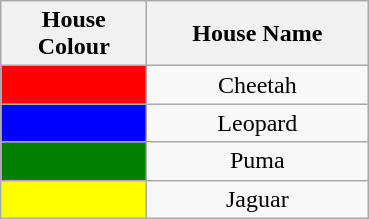<table class="wikitable" align="center" cellspacing="4">
<tr>
<th colspan="1" width="90px">House Colour</th>
<th colspan="1" width="140px">House Name</th>
</tr>
<tr align="center">
<td style="background:red"></td>
<td>Cheetah</td>
</tr>
<tr align="center">
<td style="background:blue"></td>
<td>Leopard</td>
</tr>
<tr align="center">
<td style="background:green"></td>
<td>Puma</td>
</tr>
<tr align="center">
<td style="background:yellow"></td>
<td>Jaguar</td>
</tr>
</table>
